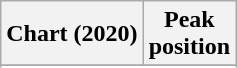<table class="wikitable sortable plainrowheaders" style="text-align:center">
<tr>
<th scope="col">Chart (2020)</th>
<th scope="col">Peak<br>position</th>
</tr>
<tr>
</tr>
<tr>
</tr>
</table>
